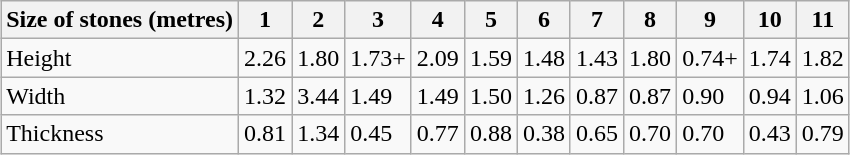<table class="wikitable" style="margin-left: auto; margin-right: auto; border: none;">
<tr>
<th>Size of stones (metres)</th>
<th>1</th>
<th>2</th>
<th>3</th>
<th>4</th>
<th>5</th>
<th>6</th>
<th>7</th>
<th>8</th>
<th>9</th>
<th>10</th>
<th>11</th>
</tr>
<tr>
<td>Height</td>
<td>2.26</td>
<td>1.80</td>
<td>1.73+</td>
<td>2.09</td>
<td>1.59</td>
<td>1.48</td>
<td>1.43</td>
<td>1.80</td>
<td>0.74+</td>
<td>1.74</td>
<td>1.82</td>
</tr>
<tr>
<td>Width</td>
<td>1.32</td>
<td>3.44</td>
<td>1.49</td>
<td>1.49</td>
<td>1.50</td>
<td>1.26</td>
<td>0.87</td>
<td>0.87</td>
<td>0.90</td>
<td>0.94</td>
<td>1.06</td>
</tr>
<tr>
<td>Thickness</td>
<td>0.81</td>
<td>1.34</td>
<td>0.45</td>
<td>0.77</td>
<td>0.88</td>
<td>0.38</td>
<td>0.65</td>
<td>0.70</td>
<td>0.70</td>
<td>0.43</td>
<td>0.79</td>
</tr>
</table>
